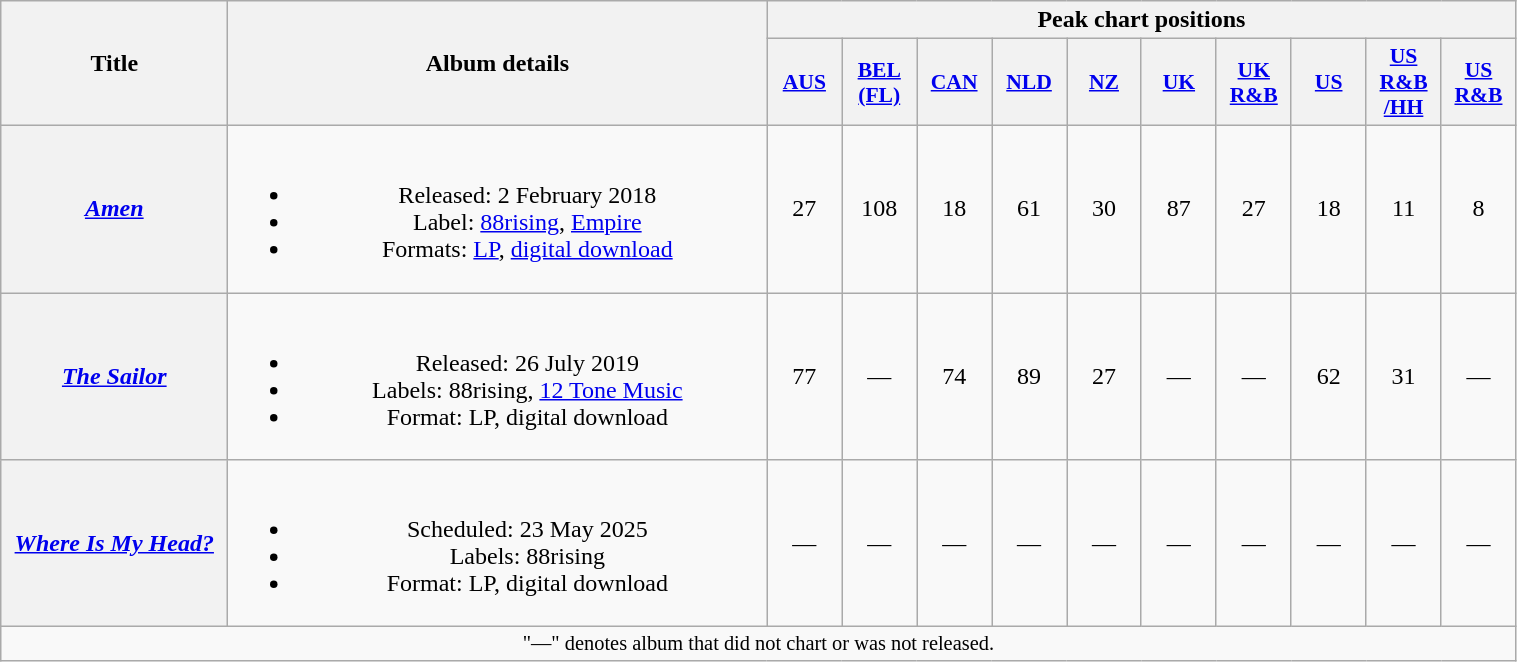<table class="wikitable plainrowheaders" style="text-align:center;">
<tr>
<th scope="col" rowspan="2" style="width:9em;">Title</th>
<th scope="col" rowspan="2" style="width:22em;">Album details</th>
<th scope="col" colspan="10">Peak chart positions</th>
</tr>
<tr>
<th scope="col" style="width:3em;font-size:90%;"><a href='#'>AUS</a><br></th>
<th scope="col" style="width:3em;font-size:90%;"><a href='#'>BEL<br>(FL)</a><br></th>
<th scope="col" style="width:3em;font-size:90%;"><a href='#'>CAN</a><br></th>
<th scope="col" style="width:3em;font-size:90%;"><a href='#'>NLD</a><br></th>
<th scope="col" style="width:3em;font-size:90%;"><a href='#'>NZ</a><br></th>
<th scope="col" style="width:3em;font-size:90%;"><a href='#'>UK</a><br></th>
<th scope="col" style="width:3em;font-size:90%;"><a href='#'>UK<br>R&B</a><br></th>
<th scope="col" style="width:3em;font-size:90%;"><a href='#'>US</a><br></th>
<th scope="col" style="width:3em;font-size:90%;"><a href='#'>US<br>R&B<br>/HH</a><br></th>
<th scope="col" style="width:3em;font-size:90%;"><a href='#'>US R&B</a><br></th>
</tr>
<tr>
<th scope="row"><em><a href='#'>Amen</a></em></th>
<td><br><ul><li>Released: 2 February 2018</li><li>Label: <a href='#'>88rising</a>, <a href='#'>Empire</a></li><li>Formats: <a href='#'>LP</a>, <a href='#'>digital download</a></li></ul></td>
<td>27</td>
<td>108</td>
<td>18</td>
<td>61</td>
<td>30</td>
<td>87</td>
<td>27</td>
<td>18</td>
<td>11</td>
<td>8</td>
</tr>
<tr>
<th scope="row"><em><a href='#'>The Sailor</a></em></th>
<td><br><ul><li>Released: 26 July 2019</li><li>Labels: 88rising, <a href='#'>12 Tone Music</a></li><li>Format: LP, digital download</li></ul></td>
<td>77</td>
<td>—</td>
<td>74</td>
<td>89</td>
<td>27<br></td>
<td>—</td>
<td>—</td>
<td>62</td>
<td>31</td>
<td>—</td>
</tr>
<tr>
<th scope="row"><em><a href='#'>Where Is My Head?</a></em></th>
<td><br><ul><li>Scheduled: 23 May 2025</li><li>Labels: 88rising</li><li>Format: LP, digital download</li></ul></td>
<td>—</td>
<td>—</td>
<td>—</td>
<td>—</td>
<td>—</td>
<td>—</td>
<td>—</td>
<td>—</td>
<td>—</td>
<td>—</td>
</tr>
<tr>
<td colspan="12" style="font-size:85%">"—" denotes album that did not chart or was not released.</td>
</tr>
</table>
